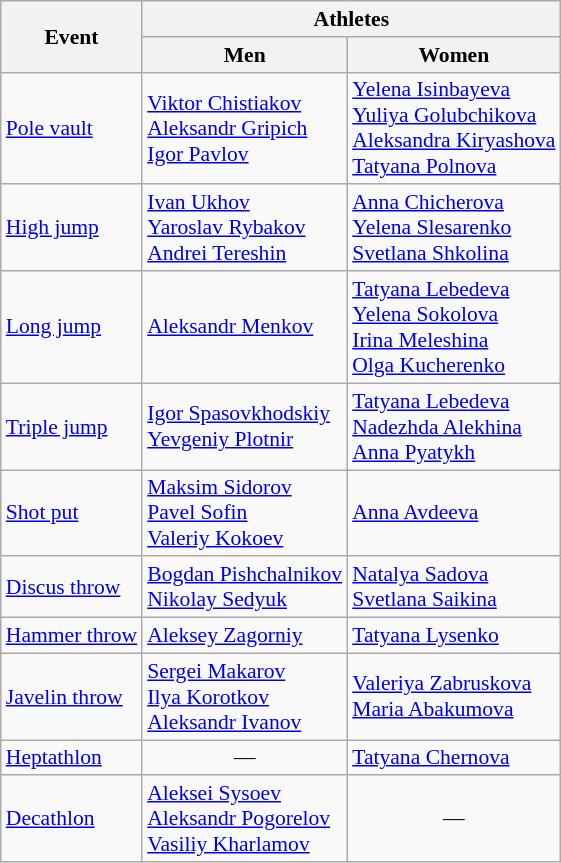<table class=wikitable style="font-size:90%">
<tr>
<th rowspan=2>Event</th>
<th colspan=2>Athletes</th>
</tr>
<tr>
<th>Men</th>
<th>Women</th>
</tr>
<tr>
<td><a href='#'>Pole vault</a></td>
<td><a href='#'>Viktor Chistiakov</a><br><a href='#'>Aleksandr Gripich</a><br><a href='#'>Igor Pavlov</a></td>
<td><a href='#'>Yelena Isinbayeva</a><br><a href='#'>Yuliya Golubchikova</a><br><a href='#'>Aleksandra Kiryashova</a><br><a href='#'>Tatyana Polnova</a></td>
</tr>
<tr>
<td><a href='#'>High jump</a></td>
<td><a href='#'>Ivan Ukhov</a><br><a href='#'>Yaroslav Rybakov</a><br><a href='#'>Andrei Tereshin</a></td>
<td><a href='#'>Anna Chicherova</a><br><a href='#'>Yelena Slesarenko</a><br><a href='#'>Svetlana Shkolina</a></td>
</tr>
<tr>
<td><a href='#'>Long jump</a></td>
<td><a href='#'>Aleksandr Menkov</a></td>
<td><a href='#'>Tatyana Lebedeva</a><br><a href='#'>Yelena Sokolova</a><br><a href='#'>Irina Meleshina</a><br><a href='#'>Olga Kucherenko</a></td>
</tr>
<tr>
<td><a href='#'>Triple jump</a></td>
<td><a href='#'>Igor Spasovkhodskiy</a><br><a href='#'>Yevgeniy Plotnir</a></td>
<td><a href='#'>Tatyana Lebedeva</a><br><a href='#'>Nadezhda Alekhina</a><br><a href='#'>Anna Pyatykh</a></td>
</tr>
<tr>
<td><a href='#'>Shot put</a></td>
<td><a href='#'>Maksim Sidorov</a><br><a href='#'>Pavel Sofin</a><br><a href='#'>Valeriy Kokoev</a></td>
<td><a href='#'>Anna Avdeeva</a></td>
</tr>
<tr>
<td><a href='#'>Discus throw</a></td>
<td><a href='#'>Bogdan Pishchalnikov</a><br><a href='#'>Nikolay Sedyuk</a></td>
<td><a href='#'>Natalya Sadova</a><br><a href='#'>Svetlana Saikina</a></td>
</tr>
<tr>
<td><a href='#'>Hammer throw</a></td>
<td><a href='#'>Aleksey Zagorniy</a></td>
<td><a href='#'>Tatyana Lysenko</a></td>
</tr>
<tr>
<td><a href='#'>Javelin throw</a></td>
<td><a href='#'>Sergei Makarov</a><br><a href='#'>Ilya Korotkov</a><br><a href='#'>Aleksandr Ivanov</a></td>
<td><a href='#'>Valeriya Zabruskova</a><br><a href='#'>Maria Abakumova</a></td>
</tr>
<tr>
<td><a href='#'>Heptathlon</a></td>
<td align=center>—</td>
<td><a href='#'>Tatyana Chernova</a></td>
</tr>
<tr>
<td><a href='#'>Decathlon</a></td>
<td><a href='#'>Aleksei Sysoev</a><br><a href='#'>Aleksandr Pogorelov</a><br><a href='#'>Vasiliy Kharlamov</a></td>
<td align=center>—</td>
</tr>
</table>
